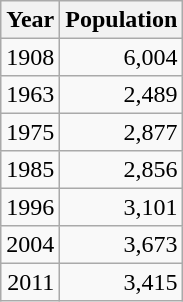<table class="wikitable" style="line-height:1.1em;">
<tr>
<th>Year</th>
<th>Population</th>
</tr>
<tr align="right">
<td>1908</td>
<td>6,004</td>
</tr>
<tr align="right">
<td>1963</td>
<td>2,489</td>
</tr>
<tr align="right">
<td>1975</td>
<td>2,877</td>
</tr>
<tr align="right">
<td>1985</td>
<td>2,856</td>
</tr>
<tr align="right">
<td>1996</td>
<td>3,101</td>
</tr>
<tr align="right">
<td>2004</td>
<td>3,673</td>
</tr>
<tr align="right">
<td>2011</td>
<td>3,415</td>
</tr>
</table>
